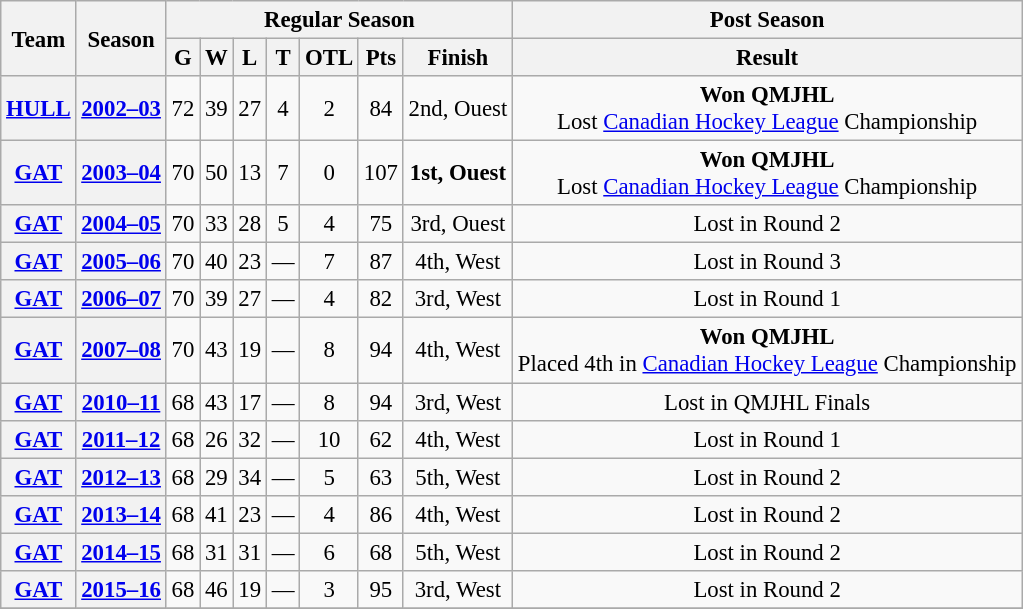<table class="wikitable" style="font-size: 95%; text-align:center;">
<tr>
<th rowspan="2">Team</th>
<th rowspan="2">Season</th>
<th colspan="7">Regular Season</th>
<th colspan="1">Post Season</th>
</tr>
<tr>
<th>G</th>
<th>W</th>
<th>L</th>
<th>T</th>
<th>OTL</th>
<th>Pts</th>
<th>Finish</th>
<th>Result</th>
</tr>
<tr>
<th><a href='#'>HULL</a></th>
<th><a href='#'>2002–03</a></th>
<td>72</td>
<td>39</td>
<td>27</td>
<td>4</td>
<td>2</td>
<td>84</td>
<td>2nd, Ouest</td>
<td><strong>Won QMJHL</strong><br>Lost <a href='#'>Canadian Hockey League</a> Championship</td>
</tr>
<tr>
<th><a href='#'>GAT</a></th>
<th><a href='#'>2003–04</a></th>
<td>70</td>
<td>50</td>
<td>13</td>
<td>7</td>
<td>0</td>
<td>107</td>
<td><strong>1st, Ouest</strong></td>
<td><strong>Won QMJHL</strong><br>Lost <a href='#'>Canadian Hockey League</a> Championship</td>
</tr>
<tr>
<th><a href='#'>GAT</a></th>
<th><a href='#'>2004–05</a></th>
<td>70</td>
<td>33</td>
<td>28</td>
<td>5</td>
<td>4</td>
<td>75</td>
<td>3rd, Ouest</td>
<td>Lost in Round 2</td>
</tr>
<tr>
<th><a href='#'>GAT</a></th>
<th><a href='#'>2005–06</a></th>
<td>70</td>
<td>40</td>
<td>23</td>
<td>—</td>
<td>7</td>
<td>87</td>
<td>4th, West</td>
<td>Lost in Round 3</td>
</tr>
<tr>
<th><a href='#'>GAT</a></th>
<th><a href='#'>2006–07</a></th>
<td>70</td>
<td>39</td>
<td>27</td>
<td>—</td>
<td>4</td>
<td>82</td>
<td>3rd, West</td>
<td>Lost in Round 1</td>
</tr>
<tr>
<th><a href='#'>GAT</a></th>
<th><a href='#'>2007–08</a></th>
<td>70</td>
<td>43</td>
<td>19</td>
<td>—</td>
<td>8</td>
<td>94</td>
<td>4th, West</td>
<td><strong>Won QMJHL</strong><br>Placed 4th in <a href='#'>Canadian Hockey League</a> Championship</td>
</tr>
<tr>
<th><a href='#'>GAT</a></th>
<th><a href='#'>2010–11</a></th>
<td>68</td>
<td>43</td>
<td>17</td>
<td>—</td>
<td>8</td>
<td>94</td>
<td>3rd, West</td>
<td>Lost in QMJHL Finals</td>
</tr>
<tr>
<th><a href='#'>GAT</a></th>
<th><a href='#'>2011–12</a></th>
<td>68</td>
<td>26</td>
<td>32</td>
<td>—</td>
<td>10</td>
<td>62</td>
<td>4th, West</td>
<td>Lost in Round 1</td>
</tr>
<tr>
<th><a href='#'>GAT</a></th>
<th><a href='#'>2012–13</a></th>
<td>68</td>
<td>29</td>
<td>34</td>
<td>—</td>
<td>5</td>
<td>63</td>
<td>5th, West</td>
<td>Lost in Round 2</td>
</tr>
<tr>
<th><a href='#'>GAT</a></th>
<th><a href='#'>2013–14</a></th>
<td>68</td>
<td>41</td>
<td>23</td>
<td>—</td>
<td>4</td>
<td>86</td>
<td>4th, West</td>
<td>Lost in Round 2</td>
</tr>
<tr>
<th><a href='#'>GAT</a></th>
<th><a href='#'>2014–15</a></th>
<td>68</td>
<td>31</td>
<td>31</td>
<td>—</td>
<td>6</td>
<td>68</td>
<td>5th, West</td>
<td>Lost in Round 2</td>
</tr>
<tr>
<th><a href='#'>GAT</a></th>
<th><a href='#'>2015–16</a></th>
<td>68</td>
<td>46</td>
<td>19</td>
<td>—</td>
<td>3</td>
<td>95</td>
<td>3rd, West</td>
<td>Lost in Round 2</td>
</tr>
<tr>
</tr>
</table>
